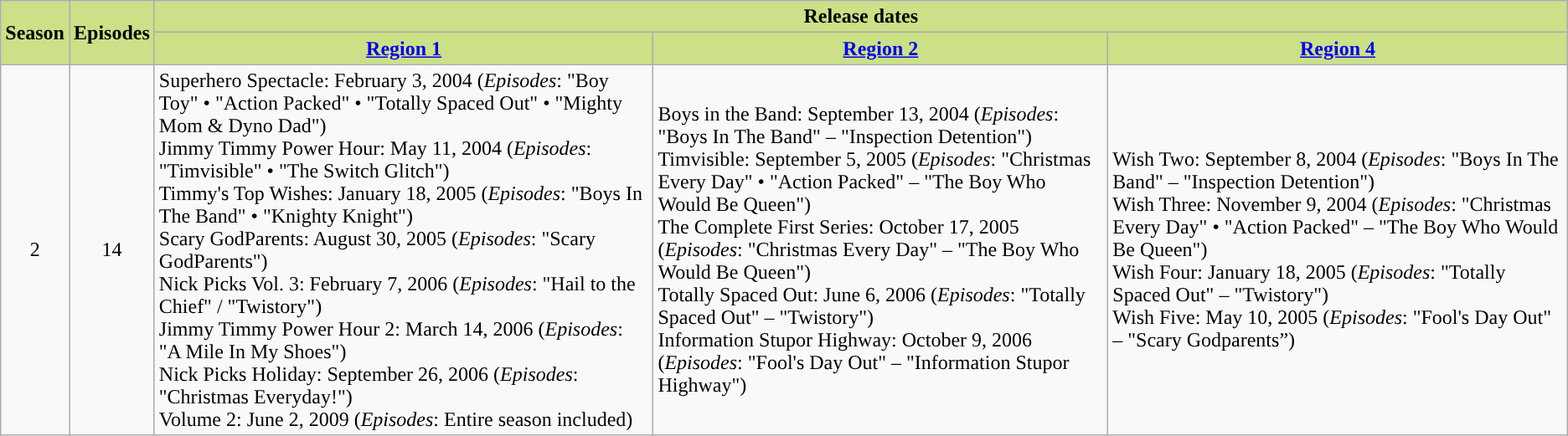<table class="wikitable">
<tr>
<th rowspan=2 style="background:#cce087;color:#">Season</th>
<th rowspan=2 style="background:#cce087;color:#">Episodes</th>
<th colspan=3 style="background:#cce087;color:#">Release dates</th>
</tr>
<tr>
<th style="background:#cce087;color:#"><a href='#'>Region 1</a></th>
<th style="background:#cce087;color:#"><a href='#'>Region 2</a></th>
<th style="background:#cce087;color:#"><a href='#'>Region 4</a></th>
</tr>
<tr>
<td style="text-align: center">2</td>
<td style="text-align: center">14</td>
<td>Superhero Spectacle: February 3, 2004 (<em>Episodes</em>: "Boy Toy" • "Action Packed" • "Totally Spaced Out" • "Mighty Mom & Dyno Dad")<br>Jimmy Timmy Power Hour: May 11, 2004 (<em>Episodes</em>: "Timvisible" • "The Switch Glitch")<br>Timmy's Top Wishes: January 18, 2005 (<em>Episodes</em>: "Boys In The Band" • "Knighty Knight")<br>Scary GodParents: August 30, 2005 (<em>Episodes</em>: "Scary GodParents")<br>Nick Picks Vol. 3: February 7, 2006 (<em>Episodes</em>: "Hail to the Chief" / "Twistory")<br>Jimmy Timmy Power Hour 2: March 14, 2006 (<em>Episodes</em>: "A Mile In My Shoes")<br>Nick Picks Holiday: September 26, 2006 (<em>Episodes</em>: "Christmas Everyday!")<br>Volume 2: June 2, 2009 (<em>Episodes</em>: Entire season included)</td>
<td>Boys in the Band: September 13, 2004 (<em>Episodes</em>: "Boys In The Band" – "Inspection Detention")<br>Timvisible: September 5, 2005 (<em>Episodes</em>: "Christmas Every Day" • "Action Packed" – "The Boy Who Would Be Queen")<br>The Complete First Series: October 17, 2005 (<em>Episodes</em>: "Christmas Every Day" – "The Boy Who Would Be Queen")<br>Totally Spaced Out: June 6, 2006 (<em>Episodes</em>: "Totally Spaced Out" – "Twistory")<br>Information Stupor Highway: October 9, 2006 (<em>Episodes</em>: "Fool's Day Out" – "Information Stupor Highway")</td>
<td>Wish Two: September 8, 2004 (<em>Episodes</em>: "Boys In The Band" – "Inspection Detention")<br>Wish Three: November 9, 2004 (<em>Episodes</em>: "Christmas Every Day" • "Action Packed" – "The Boy Who Would Be Queen")<br>Wish Four: January 18, 2005 (<em>Episodes</em>: "Totally Spaced Out" – "Twistory")<br>Wish Five: May 10, 2005 (<em>Episodes</em>: "Fool's Day Out" – "Scary Godparents”)</td>
</tr>
</table>
